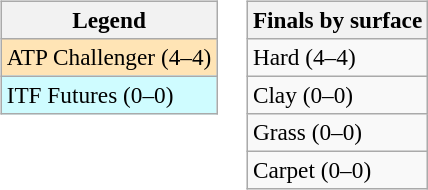<table>
<tr valign=top>
<td><br><table class=wikitable style=font-size:97%>
<tr>
<th>Legend</th>
</tr>
<tr bgcolor=moccasin>
<td>ATP Challenger (4–4)</td>
</tr>
<tr bgcolor=cffcff>
<td>ITF Futures (0–0)</td>
</tr>
</table>
</td>
<td><br><table class=wikitable style=font-size:97%>
<tr>
<th>Finals by surface</th>
</tr>
<tr>
<td>Hard (4–4)</td>
</tr>
<tr>
<td>Clay (0–0)</td>
</tr>
<tr>
<td>Grass (0–0)</td>
</tr>
<tr>
<td>Carpet (0–0)</td>
</tr>
</table>
</td>
</tr>
</table>
